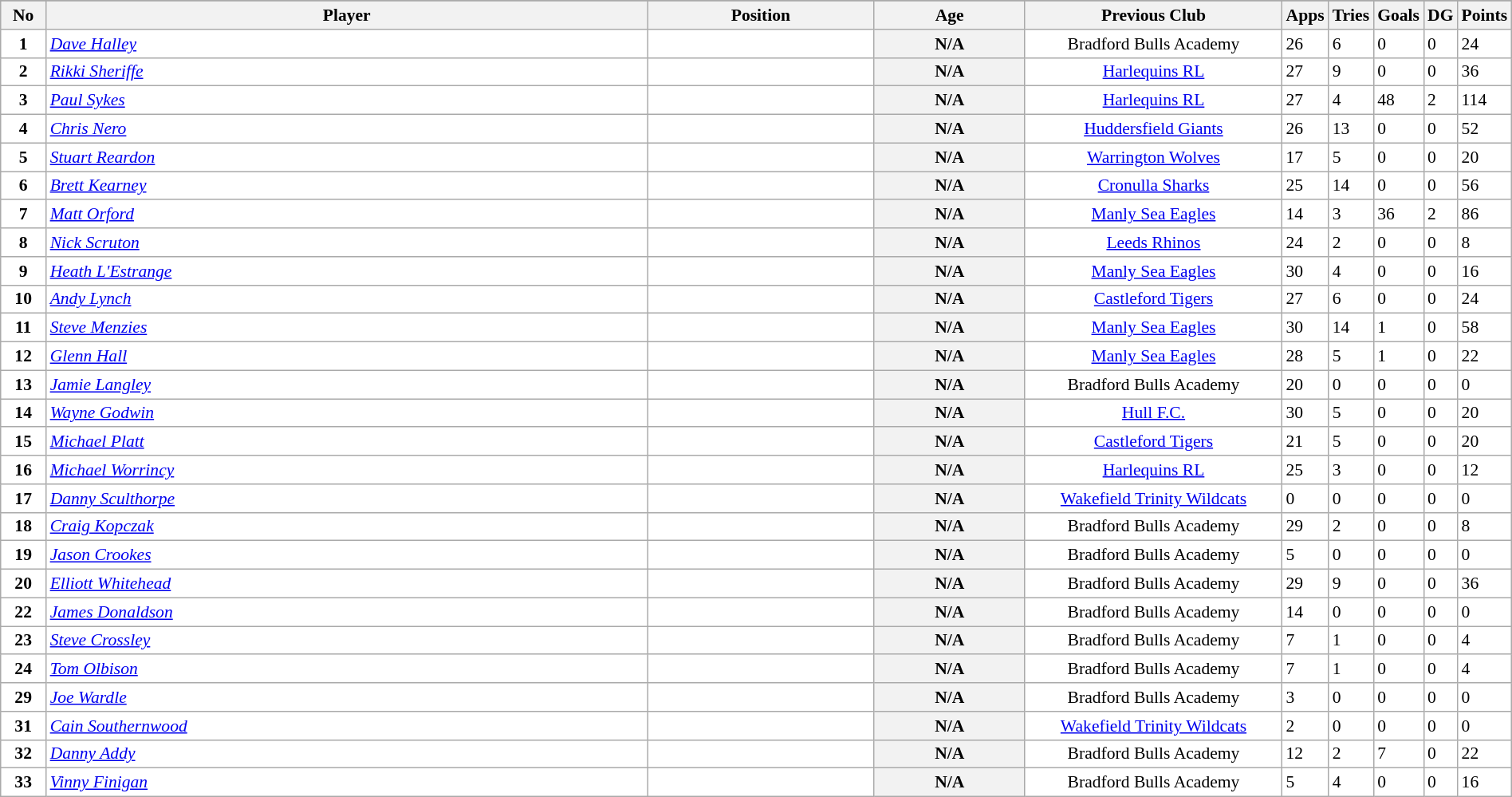<table class="wikitable sortable" width="100%" style="font-size:90%">
<tr bgcolor="#efefef">
</tr>
<tr bgcolor="#efefef">
<th width=3%>No</th>
<th !width=47%>Player</th>
<th width=15%>Position</th>
<th width=1%>Age</th>
<th width=17%>Previous Club</th>
<th width="20">Apps</th>
<th width="20">Tries</th>
<th width="20">Goals</th>
<th width="20">DG</th>
<th width="20">Points</th>
</tr>
<tr bgcolor=#FFFFFF>
<td align=center><strong>1</strong></td>
<td><em><a href='#'>Dave Halley</a></em></td>
<td align=center></td>
<th width=10%>N/A</th>
<td align=center>Bradford Bulls Academy</td>
<td align=centre>26</td>
<td align=centre>6</td>
<td align=centre>0</td>
<td align=centre>0</td>
<td align=centre>24</td>
</tr>
<tr bgcolor=#FFFFFF>
<td align=center><strong>2</strong></td>
<td><em><a href='#'>Rikki Sheriffe</a></em></td>
<td align=center></td>
<th width=10%>N/A</th>
<td align=center><a href='#'>Harlequins RL</a></td>
<td align=centre>27</td>
<td align=centre>9</td>
<td align=centre>0</td>
<td align=centre>0</td>
<td align=centre>36</td>
</tr>
<tr bgcolor=#FFFFFF>
<td align=center><strong>3</strong></td>
<td><em><a href='#'>Paul Sykes</a></em></td>
<td align=center></td>
<th width=10%>N/A</th>
<td align=center><a href='#'>Harlequins RL</a></td>
<td align=centre>27</td>
<td align=centre>4</td>
<td align=centre>48</td>
<td align=centre>2</td>
<td align=centre>114</td>
</tr>
<tr bgcolor=#FFFFFF>
<td align=center><strong>4</strong></td>
<td><em><a href='#'>Chris Nero</a></em></td>
<td align=center></td>
<th width=10%>N/A</th>
<td align=center><a href='#'>Huddersfield Giants</a></td>
<td align=centre>26</td>
<td align=centre>13</td>
<td align=centre>0</td>
<td align=centre>0</td>
<td align=centre>52</td>
</tr>
<tr bgcolor=#FFFFFF>
<td align=center><strong>5</strong></td>
<td><em><a href='#'>Stuart Reardon</a></em></td>
<td align=center></td>
<th width=10%>N/A</th>
<td align=center><a href='#'>Warrington Wolves</a></td>
<td align=centre>17</td>
<td align=centre>5</td>
<td align=centre>0</td>
<td align=centre>0</td>
<td align=centre>20</td>
</tr>
<tr bgcolor=#FFFFFF>
<td align=center><strong>6</strong></td>
<td><em><a href='#'>Brett Kearney</a></em></td>
<td align=center></td>
<th width=10%>N/A</th>
<td align=center><a href='#'>Cronulla Sharks</a></td>
<td align=centre>25</td>
<td align=centre>14</td>
<td align=centre>0</td>
<td align=centre>0</td>
<td align=centre>56</td>
</tr>
<tr bgcolor=#FFFFFF>
<td align=center><strong>7</strong></td>
<td><em><a href='#'>Matt Orford</a></em></td>
<td align=center></td>
<th width=10%>N/A</th>
<td align=center><a href='#'>Manly Sea Eagles</a></td>
<td align=centre>14</td>
<td align=centre>3</td>
<td align=centre>36</td>
<td align=centre>2</td>
<td align=centre>86</td>
</tr>
<tr bgcolor=#FFFFFF>
<td align=center><strong>8</strong></td>
<td><em><a href='#'>Nick Scruton</a></em></td>
<td align=center></td>
<th width=10%>N/A</th>
<td align=center><a href='#'>Leeds Rhinos</a></td>
<td align=centre>24</td>
<td align=centre>2</td>
<td align=centre>0</td>
<td align=centre>0</td>
<td align=centre>8</td>
</tr>
<tr bgcolor=#FFFFFF>
<td align=center><strong>9</strong></td>
<td><em><a href='#'>Heath L'Estrange</a></em></td>
<td align=center></td>
<th width=10%>N/A</th>
<td align=center><a href='#'>Manly Sea Eagles</a></td>
<td align=centre>30</td>
<td align=centre>4</td>
<td align=centre>0</td>
<td align=centre>0</td>
<td align=centre>16</td>
</tr>
<tr bgcolor=#FFFFFF>
<td align=center><strong>10</strong></td>
<td><em><a href='#'>Andy Lynch</a></em></td>
<td align=center></td>
<th width=10%>N/A</th>
<td align=center><a href='#'>Castleford Tigers</a></td>
<td align=centre>27</td>
<td align=centre>6</td>
<td align=centre>0</td>
<td align=centre>0</td>
<td align=centre>24</td>
</tr>
<tr bgcolor=#FFFFFF>
<td align=center><strong>11</strong></td>
<td><em><a href='#'>Steve Menzies</a></em></td>
<td align=center></td>
<th width=10%>N/A</th>
<td align=center><a href='#'>Manly Sea Eagles</a></td>
<td align=centre>30</td>
<td align=centre>14</td>
<td align=centre>1</td>
<td align=centre>0</td>
<td align=centre>58</td>
</tr>
<tr bgcolor=#FFFFFF>
<td align=center><strong>12</strong></td>
<td><em><a href='#'>Glenn Hall</a></em></td>
<td align=center></td>
<th width=10%>N/A</th>
<td align=center><a href='#'>Manly Sea Eagles</a></td>
<td align=centre>28</td>
<td align=centre>5</td>
<td align=centre>1</td>
<td align=centre>0</td>
<td align=centre>22</td>
</tr>
<tr bgcolor=#FFFFFF>
<td align=center><strong>13</strong></td>
<td><em><a href='#'>Jamie Langley</a></em></td>
<td align=center></td>
<th width=10%>N/A</th>
<td align=center>Bradford Bulls Academy</td>
<td align=centre>20</td>
<td align=centre>0</td>
<td align=centre>0</td>
<td align=centre>0</td>
<td align=centre>0</td>
</tr>
<tr bgcolor=#FFFFFF>
<td align=center><strong>14</strong></td>
<td><em><a href='#'>Wayne Godwin</a></em></td>
<td align=center></td>
<th width=10%>N/A</th>
<td align=center><a href='#'>Hull F.C.</a></td>
<td align=centre>30</td>
<td align=centre>5</td>
<td align=centre>0</td>
<td align=centre>0</td>
<td align=centre>20</td>
</tr>
<tr bgcolor=#FFFFFF>
<td align=center><strong>15</strong></td>
<td><em><a href='#'>Michael Platt</a></em></td>
<td align=center></td>
<th width=10%>N/A</th>
<td align=center><a href='#'>Castleford Tigers</a></td>
<td align=centre>21</td>
<td align=centre>5</td>
<td align=centre>0</td>
<td align=centre>0</td>
<td align=centre>20</td>
</tr>
<tr bgcolor=#FFFFFF>
<td align=center><strong>16</strong></td>
<td><em><a href='#'>Michael Worrincy</a></em></td>
<td align=center></td>
<th width=10%>N/A</th>
<td align=center><a href='#'>Harlequins RL</a></td>
<td align=centre>25</td>
<td align=centre>3</td>
<td align=centre>0</td>
<td align=centre>0</td>
<td align=centre>12</td>
</tr>
<tr bgcolor=#FFFFFF>
<td align=center><strong>17</strong></td>
<td><em><a href='#'>Danny Sculthorpe</a></em></td>
<td align=center></td>
<th width=10%>N/A</th>
<td align=center><a href='#'>Wakefield Trinity Wildcats</a></td>
<td align=centre>0</td>
<td align=centre>0</td>
<td align=centre>0</td>
<td align=centre>0</td>
<td align=centre>0</td>
</tr>
<tr bgcolor=#FFFFFF>
<td align=center><strong>18</strong></td>
<td><em><a href='#'>Craig Kopczak</a></em></td>
<td align=center></td>
<th width=10%>N/A</th>
<td align=center>Bradford Bulls Academy</td>
<td align=centre>29</td>
<td align=centre>2</td>
<td align=centre>0</td>
<td align=centre>0</td>
<td align=centre>8</td>
</tr>
<tr bgcolor=#FFFFFF>
<td align=center><strong>19</strong></td>
<td><em><a href='#'>Jason Crookes</a></em></td>
<td align=center></td>
<th width=10%>N/A</th>
<td align=center>Bradford Bulls Academy</td>
<td align=centre>5</td>
<td align=centre>0</td>
<td align=centre>0</td>
<td align=centre>0</td>
<td align=centre>0</td>
</tr>
<tr bgcolor=#FFFFFF>
<td align=center><strong>20</strong></td>
<td><em><a href='#'>Elliott Whitehead</a></em></td>
<td align=center></td>
<th width=10%>N/A</th>
<td align=center>Bradford Bulls Academy</td>
<td align=centre>29</td>
<td align=centre>9</td>
<td align=centre>0</td>
<td align=centre>0</td>
<td align=centre>36</td>
</tr>
<tr bgcolor=#FFFFFF>
<td align=center><strong>22</strong></td>
<td><em><a href='#'>James Donaldson</a></em></td>
<td align=center></td>
<th width=10%>N/A</th>
<td align=center>Bradford Bulls Academy</td>
<td align=centre>14</td>
<td align=centre>0</td>
<td align=centre>0</td>
<td align=centre>0</td>
<td align=centre>0</td>
</tr>
<tr bgcolor=#FFFFFF>
<td align=center><strong>23</strong></td>
<td><em><a href='#'>Steve Crossley</a></em></td>
<td align=center></td>
<th width=10%>N/A</th>
<td align=center>Bradford Bulls Academy</td>
<td align=centre>7</td>
<td align=centre>1</td>
<td align=centre>0</td>
<td align=centre>0</td>
<td align=centre>4</td>
</tr>
<tr bgcolor=#FFFFFF>
<td align=center><strong>24</strong></td>
<td><em><a href='#'>Tom Olbison</a></em></td>
<td align=center></td>
<th width=10%>N/A</th>
<td align=center>Bradford Bulls Academy</td>
<td align=centre>7</td>
<td align=centre>1</td>
<td align=centre>0</td>
<td align=centre>0</td>
<td align=centre>4</td>
</tr>
<tr bgcolor=#FFFFFF>
<td align=center><strong>29</strong></td>
<td><em><a href='#'>Joe Wardle</a></em></td>
<td align=center></td>
<th width=10%>N/A</th>
<td align=center>Bradford Bulls Academy</td>
<td align=centre>3</td>
<td align=centre>0</td>
<td align=centre>0</td>
<td align=centre>0</td>
<td align=centre>0</td>
</tr>
<tr bgcolor=#FFFFFF>
<td align=center><strong>31</strong></td>
<td><em><a href='#'>Cain Southernwood</a></em></td>
<td align=center></td>
<th width=10%>N/A</th>
<td align=center><a href='#'>Wakefield Trinity Wildcats</a></td>
<td align=centre>2</td>
<td align=centre>0</td>
<td align=centre>0</td>
<td align=centre>0</td>
<td align=centre>0</td>
</tr>
<tr bgcolor=#FFFFFF>
<td align=center><strong>32</strong></td>
<td><em><a href='#'>Danny Addy</a></em></td>
<td align=center></td>
<th width=10%>N/A</th>
<td align=center>Bradford Bulls Academy</td>
<td align=centre>12</td>
<td align=centre>2</td>
<td align=centre>7</td>
<td align=centre>0</td>
<td align=centre>22</td>
</tr>
<tr bgcolor=#FFFFFF>
<td align=center><strong>33</strong></td>
<td><em><a href='#'>Vinny Finigan</a></em></td>
<td align=center></td>
<th width=10%>N/A</th>
<td align=center>Bradford Bulls Academy</td>
<td align=centre>5</td>
<td align=centre>4</td>
<td align=centre>0</td>
<td align=centre>0</td>
<td align=centre>16</td>
</tr>
</table>
